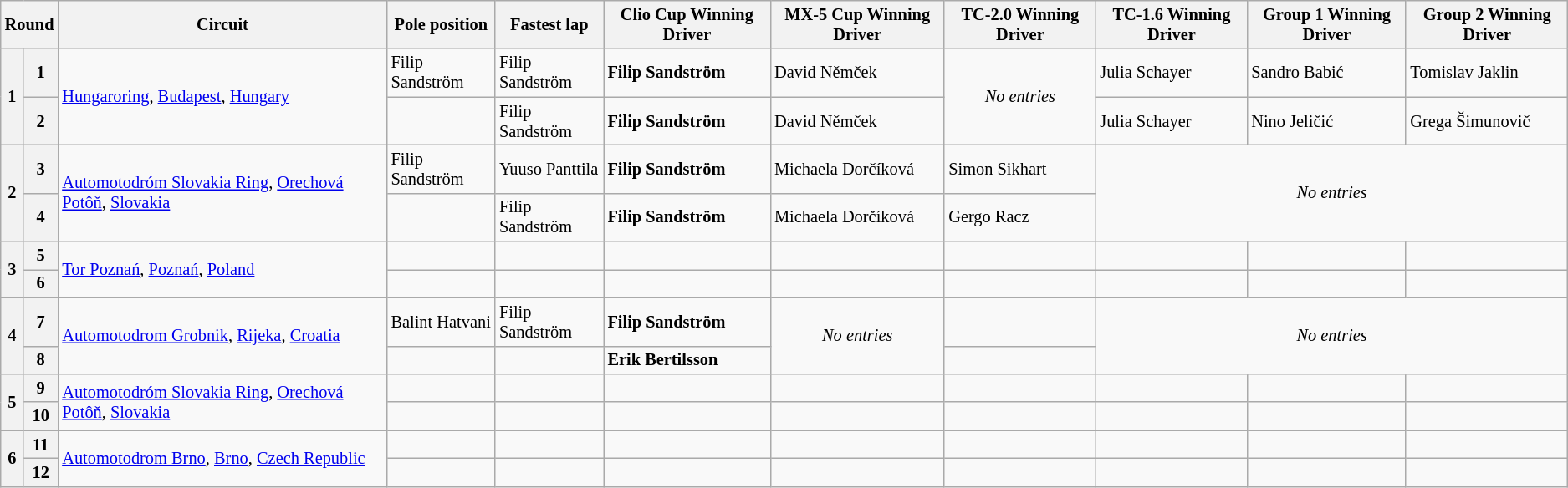<table class="wikitable" style="font-size: 85%;">
<tr>
<th colspan="2">Round</th>
<th>Circuit</th>
<th>Pole position</th>
<th>Fastest lap</th>
<th>Clio Cup Winning Driver</th>
<th>MX-5 Cup Winning Driver</th>
<th>TC-2.0 Winning Driver</th>
<th>TC-1.6 Winning Driver</th>
<th>Group 1 Winning Driver</th>
<th>Group 2 Winning Driver</th>
</tr>
<tr>
<th rowspan="2">1</th>
<th>1</th>
<td rowspan="2"> <a href='#'>Hungaroring</a>, <a href='#'>Budapest</a>, <a href='#'>Hungary</a></td>
<td> Filip Sandström</td>
<td> Filip Sandström</td>
<td><strong> Filip Sandström</strong></td>
<td> David Němček</td>
<td rowspan="2" align="center"><em>No entries</em></td>
<td> Julia Schayer</td>
<td> Sandro Babić</td>
<td> Tomislav Jaklin</td>
</tr>
<tr>
<th>2</th>
<td></td>
<td> Filip Sandström</td>
<td><strong> Filip Sandström</strong></td>
<td> David Němček</td>
<td> Julia Schayer</td>
<td> Nino Jeličić</td>
<td> Grega Šimunovič</td>
</tr>
<tr>
<th rowspan="2">2</th>
<th>3</th>
<td rowspan="2"> <a href='#'>Automotodróm Slovakia Ring</a>, <a href='#'>Orechová Potôň</a>, <a href='#'>Slovakia</a></td>
<td> Filip Sandström</td>
<td> Yuuso Panttila</td>
<td><strong> Filip Sandström</strong></td>
<td> Michaela Dorčíková</td>
<td> Simon Sikhart</td>
<td colspan="3" rowspan="2" align="center"><em>No entries</em></td>
</tr>
<tr>
<th>4</th>
<td></td>
<td> Filip Sandström</td>
<td><strong> Filip Sandström</strong></td>
<td> Michaela Dorčíková</td>
<td> Gergo Racz</td>
</tr>
<tr>
<th rowspan="2">3</th>
<th>5</th>
<td rowspan="2"> <a href='#'>Tor Poznań</a>, <a href='#'>Poznań</a>, <a href='#'>Poland</a></td>
<td></td>
<td></td>
<td></td>
<td></td>
<td></td>
<td></td>
<td></td>
<td></td>
</tr>
<tr>
<th>6</th>
<td></td>
<td></td>
<td></td>
<td></td>
<td></td>
<td></td>
<td></td>
<td></td>
</tr>
<tr>
<th rowspan="2">4</th>
<th>7</th>
<td rowspan="2"> <a href='#'>Automotodrom Grobnik</a>, <a href='#'>Rijeka</a>, <a href='#'>Croatia</a></td>
<td> Balint Hatvani</td>
<td> Filip Sandström</td>
<td><strong> Filip Sandström</strong></td>
<td rowspan="2" align="center"><em>No entries</em></td>
<td></td>
<td colspan="3" rowspan="2" align="center"><em>No entries</em></td>
</tr>
<tr>
<th>8</th>
<td></td>
<td></td>
<td><strong> Erik Bertilsson</strong></td>
<td></td>
</tr>
<tr>
<th rowspan="2">5</th>
<th>9</th>
<td rowspan="2"> <a href='#'>Automotodróm Slovakia Ring</a>, <a href='#'>Orechová Potôň</a>, <a href='#'>Slovakia</a></td>
<td></td>
<td></td>
<td></td>
<td></td>
<td></td>
<td></td>
<td></td>
<td></td>
</tr>
<tr>
<th>10</th>
<td></td>
<td></td>
<td></td>
<td></td>
<td></td>
<td></td>
<td></td>
<td></td>
</tr>
<tr>
<th rowspan="2">6</th>
<th>11</th>
<td rowspan="2"> <a href='#'>Automotodrom Brno</a>, <a href='#'>Brno</a>, <a href='#'>Czech Republic</a></td>
<td></td>
<td></td>
<td></td>
<td></td>
<td></td>
<td></td>
<td></td>
<td></td>
</tr>
<tr>
<th>12</th>
<td></td>
<td></td>
<td></td>
<td></td>
<td></td>
<td></td>
<td></td>
<td></td>
</tr>
</table>
